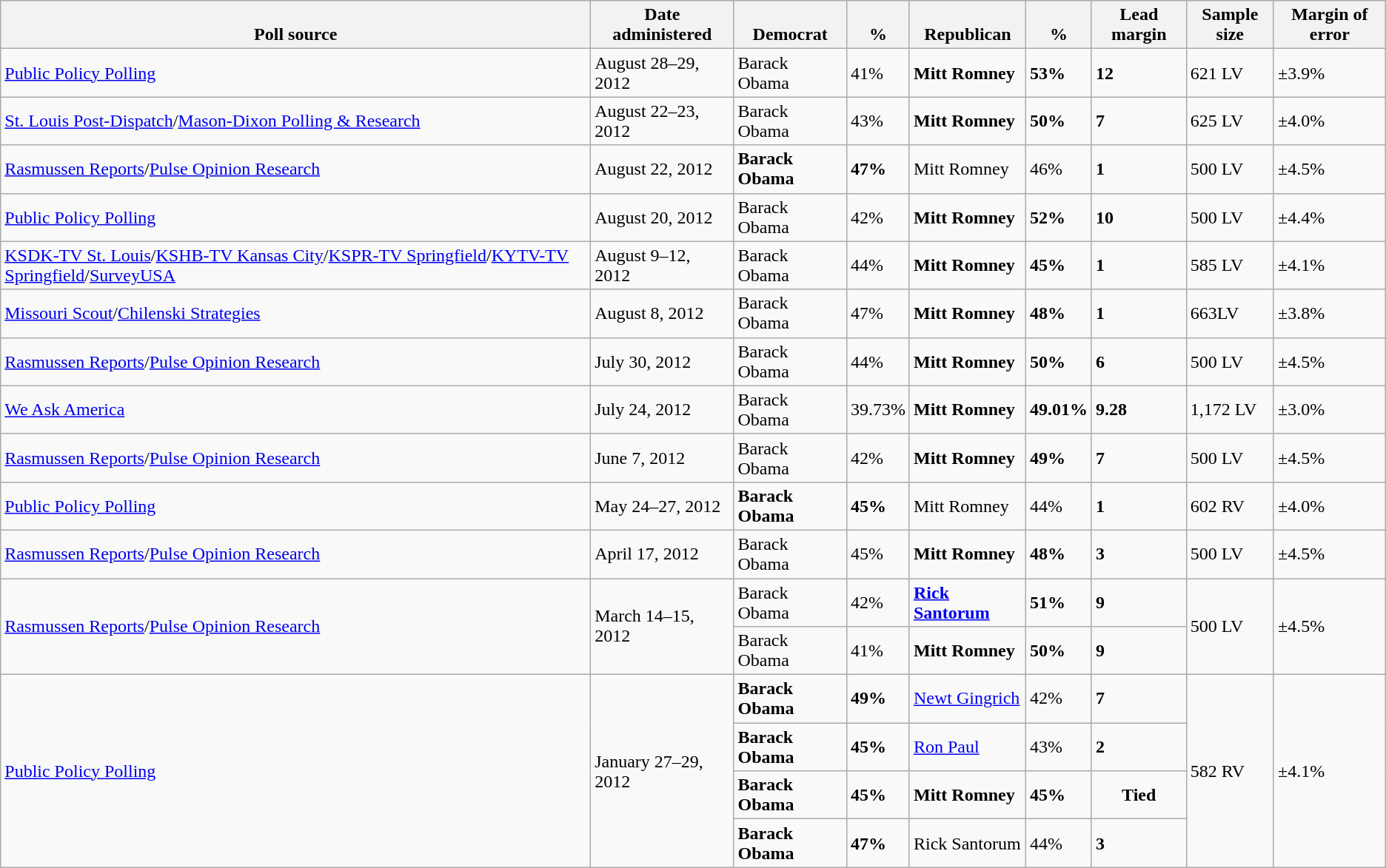<table class="wikitable">
<tr valign=bottom>
<th>Poll source</th>
<th>Date administered</th>
<th>Democrat</th>
<th>%</th>
<th>Republican</th>
<th>%</th>
<th>Lead margin</th>
<th>Sample size</th>
<th>Margin of error</th>
</tr>
<tr>
<td><a href='#'>Public Policy Polling</a></td>
<td>August 28–29, 2012</td>
<td>Barack Obama</td>
<td>41%</td>
<td><strong>Mitt Romney</strong></td>
<td><strong>53%</strong></td>
<td><strong>12</strong></td>
<td>621 LV</td>
<td>±3.9%</td>
</tr>
<tr>
<td><a href='#'>St. Louis Post-Dispatch</a>/<a href='#'>Mason-Dixon Polling & Research</a></td>
<td>August 22–23, 2012</td>
<td>Barack Obama</td>
<td>43%</td>
<td><strong>Mitt Romney</strong></td>
<td><strong>50%</strong></td>
<td><strong>7</strong></td>
<td>625 LV</td>
<td>±4.0%</td>
</tr>
<tr>
<td><a href='#'>Rasmussen Reports</a>/<a href='#'>Pulse Opinion Research</a></td>
<td>August 22, 2012</td>
<td><strong>Barack Obama</strong></td>
<td><strong>47%</strong></td>
<td>Mitt Romney</td>
<td>46%</td>
<td><strong>1</strong></td>
<td>500 LV</td>
<td>±4.5%</td>
</tr>
<tr>
<td><a href='#'>Public Policy Polling</a></td>
<td>August 20, 2012</td>
<td>Barack Obama</td>
<td>42%</td>
<td><strong>Mitt Romney</strong></td>
<td><strong>52%</strong></td>
<td><strong>10</strong></td>
<td>500 LV</td>
<td>±4.4%</td>
</tr>
<tr>
<td><a href='#'>KSDK-TV St. Louis</a>/<a href='#'>KSHB-TV Kansas City</a>/<a href='#'>KSPR-TV Springfield</a>/<a href='#'>KYTV-TV Springfield</a>/<a href='#'>SurveyUSA</a></td>
<td>August 9–12, 2012</td>
<td>Barack Obama</td>
<td>44%</td>
<td><strong>Mitt Romney</strong></td>
<td><strong>45%</strong></td>
<td><strong>1</strong></td>
<td>585 LV</td>
<td>±4.1%</td>
</tr>
<tr>
<td><a href='#'>Missouri Scout</a>/<a href='#'>Chilenski Strategies</a></td>
<td>August 8, 2012</td>
<td>Barack Obama</td>
<td>47%</td>
<td><strong>Mitt Romney</strong></td>
<td><strong>48%</strong></td>
<td><strong>1</strong></td>
<td>663LV</td>
<td>±3.8%</td>
</tr>
<tr>
<td><a href='#'>Rasmussen Reports</a>/<a href='#'>Pulse Opinion Research</a></td>
<td>July 30, 2012</td>
<td>Barack Obama</td>
<td>44%</td>
<td><strong>Mitt Romney</strong></td>
<td><strong>50%</strong></td>
<td><strong>6</strong></td>
<td>500 LV</td>
<td>±4.5%</td>
</tr>
<tr>
<td><a href='#'>We Ask America</a></td>
<td>July 24, 2012</td>
<td>Barack Obama</td>
<td>39.73%</td>
<td><strong>Mitt Romney</strong></td>
<td><strong>49.01%</strong></td>
<td><strong>9.28</strong></td>
<td>1,172 LV</td>
<td>±3.0%</td>
</tr>
<tr>
<td><a href='#'>Rasmussen Reports</a>/<a href='#'>Pulse Opinion Research</a></td>
<td>June 7, 2012</td>
<td>Barack Obama</td>
<td>42%</td>
<td><strong>Mitt Romney</strong></td>
<td><strong>49%</strong></td>
<td><strong>7</strong></td>
<td>500 LV</td>
<td>±4.5%</td>
</tr>
<tr>
<td><a href='#'>Public Policy Polling</a></td>
<td>May 24–27, 2012</td>
<td><strong>Barack Obama</strong></td>
<td><strong>45%</strong></td>
<td>Mitt Romney</td>
<td>44%</td>
<td><strong>1</strong></td>
<td>602 RV</td>
<td>±4.0%</td>
</tr>
<tr>
<td><a href='#'>Rasmussen Reports</a>/<a href='#'>Pulse Opinion Research</a></td>
<td>April 17, 2012</td>
<td>Barack Obama</td>
<td>45%</td>
<td><strong>Mitt Romney</strong></td>
<td><strong>48%</strong></td>
<td><strong>3</strong></td>
<td>500 LV</td>
<td>±4.5%</td>
</tr>
<tr>
<td rowspan=2><a href='#'>Rasmussen Reports</a>/<a href='#'>Pulse Opinion Research</a></td>
<td rowspan=2>March 14–15, 2012</td>
<td>Barack Obama</td>
<td>42%</td>
<td><strong><a href='#'>Rick Santorum</a></strong></td>
<td><strong>51%</strong></td>
<td><strong>9</strong></td>
<td rowspan=2>500 LV</td>
<td rowspan=2>±4.5%</td>
</tr>
<tr>
<td>Barack Obama</td>
<td>41%</td>
<td><strong>Mitt Romney</strong></td>
<td><strong>50%</strong></td>
<td><strong>9</strong></td>
</tr>
<tr>
<td rowspan=4><a href='#'>Public Policy Polling</a></td>
<td rowspan=4>January 27–29, 2012</td>
<td><strong>Barack Obama</strong></td>
<td><strong>49%</strong></td>
<td><a href='#'>Newt Gingrich</a></td>
<td>42%</td>
<td><strong>7</strong></td>
<td rowspan=4>582 RV</td>
<td rowspan=4>±4.1%</td>
</tr>
<tr>
<td><strong>Barack Obama</strong></td>
<td><strong>45%</strong></td>
<td><a href='#'>Ron Paul</a></td>
<td>43%</td>
<td><strong>2</strong></td>
</tr>
<tr>
<td><strong>Barack Obama</strong></td>
<td><strong>45%</strong></td>
<td><strong>Mitt Romney</strong></td>
<td><strong>45%</strong></td>
<td align=center><strong>Tied</strong></td>
</tr>
<tr>
<td><strong>Barack Obama</strong></td>
<td><strong>47%</strong></td>
<td>Rick Santorum</td>
<td>44%</td>
<td><strong>3</strong></td>
</tr>
</table>
